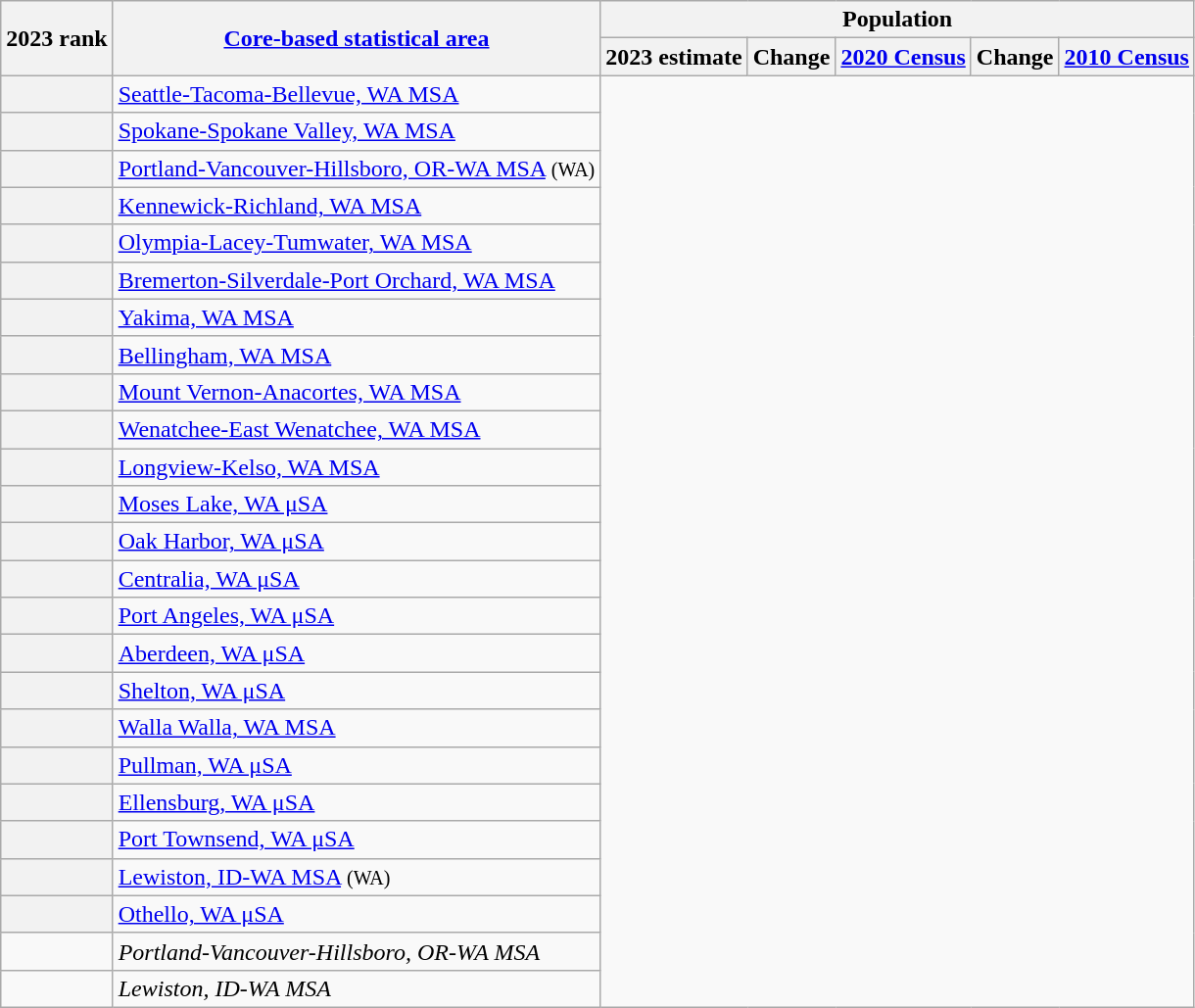<table class="wikitable sortable">
<tr>
<th scope=col rowspan=2>2023 rank</th>
<th scope=col rowspan=2><a href='#'>Core-based statistical area</a></th>
<th colspan=5>Population</th>
</tr>
<tr>
<th scope=col>2023 estimate</th>
<th scope=col>Change</th>
<th scope=col><a href='#'>2020 Census</a></th>
<th scope=col>Change</th>
<th scope=col><a href='#'>2010 Census</a></th>
</tr>
<tr>
<th scope=row></th>
<td><a href='#'>Seattle-Tacoma-Bellevue, WA MSA</a><br></td>
</tr>
<tr>
<th scope=row></th>
<td><a href='#'>Spokane-Spokane Valley, WA MSA</a><br></td>
</tr>
<tr>
<th scope=row></th>
<td><a href='#'>Portland-Vancouver-Hillsboro, OR-WA MSA</a> <small>(WA)</small><br></td>
</tr>
<tr>
<th scope=row></th>
<td><a href='#'>Kennewick-Richland, WA MSA</a><br></td>
</tr>
<tr>
<th scope=row></th>
<td><a href='#'>Olympia-Lacey-Tumwater, WA MSA</a><br></td>
</tr>
<tr>
<th scope=row></th>
<td><a href='#'>Bremerton-Silverdale-Port Orchard, WA MSA</a><br></td>
</tr>
<tr>
<th scope=row></th>
<td><a href='#'>Yakima, WA MSA</a><br></td>
</tr>
<tr>
<th scope=row></th>
<td><a href='#'>Bellingham, WA MSA</a><br></td>
</tr>
<tr>
<th scope=row></th>
<td><a href='#'>Mount Vernon-Anacortes, WA MSA</a><br></td>
</tr>
<tr>
<th scope=row></th>
<td><a href='#'>Wenatchee-East Wenatchee, WA MSA</a><br></td>
</tr>
<tr>
<th scope=row></th>
<td><a href='#'>Longview-Kelso, WA MSA</a><br></td>
</tr>
<tr>
<th scope=row></th>
<td><a href='#'>Moses Lake, WA μSA</a><br></td>
</tr>
<tr>
<th scope=row></th>
<td><a href='#'>Oak Harbor, WA μSA</a><br></td>
</tr>
<tr>
<th scope=row></th>
<td><a href='#'>Centralia, WA μSA</a><br></td>
</tr>
<tr>
<th scope=row></th>
<td><a href='#'>Port Angeles, WA μSA</a><br></td>
</tr>
<tr>
<th scope=row></th>
<td><a href='#'>Aberdeen, WA μSA</a><br></td>
</tr>
<tr>
<th scope=row></th>
<td><a href='#'>Shelton, WA μSA</a><br></td>
</tr>
<tr>
<th scope=row></th>
<td><a href='#'>Walla Walla, WA MSA</a><br></td>
</tr>
<tr>
<th scope=row></th>
<td><a href='#'>Pullman, WA μSA</a><br></td>
</tr>
<tr>
<th scope=row></th>
<td><a href='#'>Ellensburg, WA μSA</a><br></td>
</tr>
<tr>
<th scope=row></th>
<td><a href='#'>Port Townsend, WA μSA</a><br></td>
</tr>
<tr>
<th scope=row></th>
<td><a href='#'>Lewiston, ID-WA MSA</a> <small>(WA)</small><br></td>
</tr>
<tr>
<th scope=row></th>
<td><a href='#'>Othello, WA μSA</a><br></td>
</tr>
<tr>
<td></td>
<td><em><span>Portland-Vancouver-Hillsboro, OR-WA MSA</span></em><br></td>
</tr>
<tr>
<td></td>
<td><em><span>Lewiston, ID-WA MSA</span></em><br></td>
</tr>
</table>
